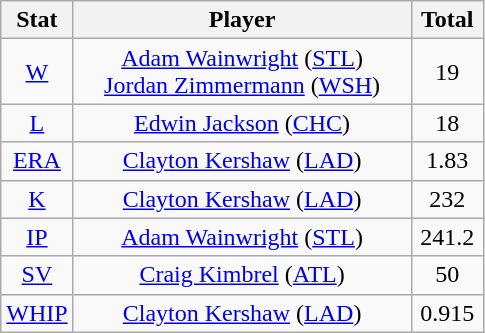<table class="wikitable" style="text-align:center;">
<tr>
<th style="width:15%">Stat</th>
<th>Player</th>
<th style="width:15%">Total</th>
</tr>
<tr>
<td><a href='#'>W</a></td>
<td><a href='#'>Adam Wainwright</a> (<a href='#'>STL</a>)<br><a href='#'>Jordan Zimmermann</a> (<a href='#'>WSH</a>)</td>
<td>19</td>
</tr>
<tr>
<td><a href='#'>L</a></td>
<td><a href='#'>Edwin Jackson</a> (<a href='#'>CHC</a>)</td>
<td>18</td>
</tr>
<tr>
<td><a href='#'>ERA</a></td>
<td><a href='#'>Clayton Kershaw</a> (<a href='#'>LAD</a>)</td>
<td>1.83</td>
</tr>
<tr>
<td><a href='#'>K</a></td>
<td><a href='#'>Clayton Kershaw</a> (<a href='#'>LAD</a>)</td>
<td>232</td>
</tr>
<tr>
<td><a href='#'>IP</a></td>
<td><a href='#'>Adam Wainwright</a> (<a href='#'>STL</a>)</td>
<td>241.2</td>
</tr>
<tr>
<td><a href='#'>SV</a></td>
<td><a href='#'>Craig Kimbrel</a> (<a href='#'>ATL</a>)</td>
<td>50</td>
</tr>
<tr>
<td><a href='#'>WHIP</a></td>
<td><a href='#'>Clayton Kershaw</a> (<a href='#'>LAD</a>)</td>
<td>0.915</td>
</tr>
</table>
